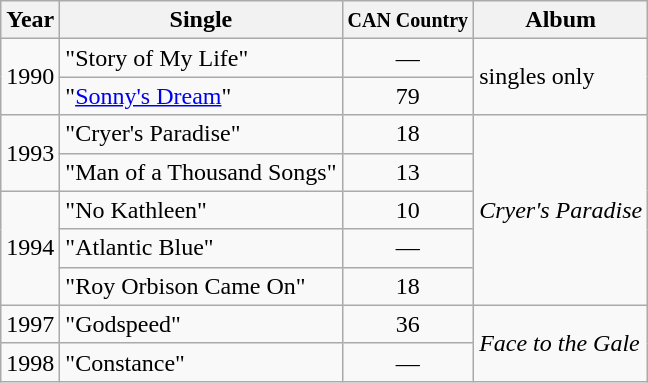<table class="wikitable">
<tr>
<th>Year</th>
<th>Single</th>
<th><small>CAN Country</small></th>
<th>Album</th>
</tr>
<tr>
<td rowspan="2">1990</td>
<td>"Story of My Life"</td>
<td style="text-align:center;">—</td>
<td rowspan="2">singles only</td>
</tr>
<tr>
<td>"<a href='#'>Sonny's Dream</a>"</td>
<td style="text-align:center;">79</td>
</tr>
<tr>
<td rowspan="2">1993</td>
<td>"Cryer's Paradise"</td>
<td style="text-align:center;">18</td>
<td rowspan="5"><em>Cryer's Paradise</em></td>
</tr>
<tr>
<td>"Man of a Thousand Songs"</td>
<td style="text-align:center;">13</td>
</tr>
<tr>
<td rowspan="3">1994</td>
<td>"No Kathleen"</td>
<td style="text-align:center;">10</td>
</tr>
<tr>
<td>"Atlantic Blue"</td>
<td style="text-align:center;">—</td>
</tr>
<tr>
<td>"Roy Orbison Came On"</td>
<td style="text-align:center;">18</td>
</tr>
<tr>
<td>1997</td>
<td>"Godspeed"</td>
<td style="text-align:center;">36</td>
<td rowspan="2"><em>Face to the Gale</em></td>
</tr>
<tr>
<td>1998</td>
<td>"Constance"</td>
<td style="text-align:center;">—</td>
</tr>
</table>
